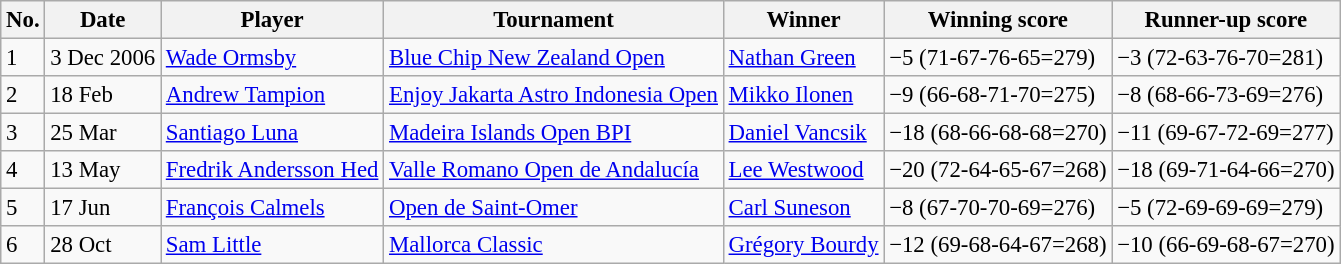<table class="wikitable" style="font-size:95%;">
<tr>
<th>No.</th>
<th>Date</th>
<th>Player</th>
<th>Tournament</th>
<th>Winner</th>
<th>Winning score</th>
<th>Runner-up score</th>
</tr>
<tr>
<td>1</td>
<td>3 Dec 2006</td>
<td> <a href='#'>Wade Ormsby</a></td>
<td><a href='#'>Blue Chip New Zealand Open</a></td>
<td> <a href='#'>Nathan Green</a></td>
<td>−5 (71-67-76-65=279)</td>
<td>−3 (72-63-76-70=281)</td>
</tr>
<tr>
<td>2</td>
<td>18 Feb</td>
<td> <a href='#'>Andrew Tampion</a></td>
<td><a href='#'>Enjoy Jakarta Astro Indonesia Open</a></td>
<td> <a href='#'>Mikko Ilonen</a></td>
<td>−9 (66-68-71-70=275)</td>
<td>−8 (68-66-73-69=276)</td>
</tr>
<tr>
<td>3</td>
<td>25 Mar</td>
<td> <a href='#'>Santiago Luna</a></td>
<td><a href='#'>Madeira Islands Open BPI</a></td>
<td> <a href='#'>Daniel Vancsik</a></td>
<td>−18 (68-66-68-68=270)</td>
<td>−11 (69-67-72-69=277)</td>
</tr>
<tr>
<td>4</td>
<td>13 May</td>
<td> <a href='#'>Fredrik Andersson Hed</a></td>
<td><a href='#'>Valle Romano Open de Andalucía</a></td>
<td> <a href='#'>Lee Westwood</a></td>
<td>−20 (72-64-65-67=268)</td>
<td>−18 (69-71-64-66=270)</td>
</tr>
<tr>
<td>5</td>
<td>17 Jun</td>
<td> <a href='#'>François Calmels</a></td>
<td><a href='#'>Open de Saint-Omer</a></td>
<td> <a href='#'>Carl Suneson</a></td>
<td>−8 (67-70-70-69=276)</td>
<td>−5 (72-69-69-69=279)</td>
</tr>
<tr>
<td>6</td>
<td>28 Oct</td>
<td> <a href='#'>Sam Little</a></td>
<td><a href='#'>Mallorca Classic</a></td>
<td> <a href='#'>Grégory Bourdy</a></td>
<td>−12 (69-68-64-67=268)</td>
<td>−10 (66-69-68-67=270)</td>
</tr>
</table>
